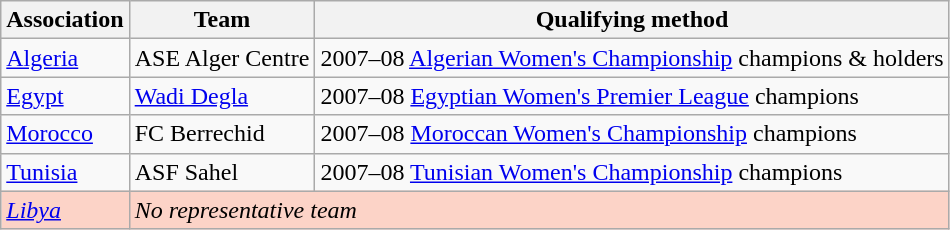<table class="wikitable">
<tr>
<th>Association</th>
<th>Team</th>
<th>Qualifying method</th>
</tr>
<tr>
<td> <a href='#'>Algeria</a></td>
<td>ASE Alger Centre</td>
<td>2007–08 <a href='#'>Algerian Women's Championship</a> champions & holders</td>
</tr>
<tr>
<td> <a href='#'>Egypt</a></td>
<td><a href='#'>Wadi Degla</a></td>
<td>2007–08 <a href='#'>Egyptian Women's Premier League</a> champions</td>
</tr>
<tr>
<td> <a href='#'>Morocco</a></td>
<td>FC Berrechid</td>
<td>2007–08 <a href='#'>Moroccan Women's Championship</a> champions</td>
</tr>
<tr>
<td> <a href='#'>Tunisia</a></td>
<td>ASF Sahel</td>
<td>2007–08 <a href='#'>Tunisian Women's Championship</a> champions</td>
</tr>
<tr bgcolor=#fcd3c7>
<td> <em><a href='#'>Libya</a></em></td>
<td colspan=2><em>No representative team</em></td>
</tr>
</table>
